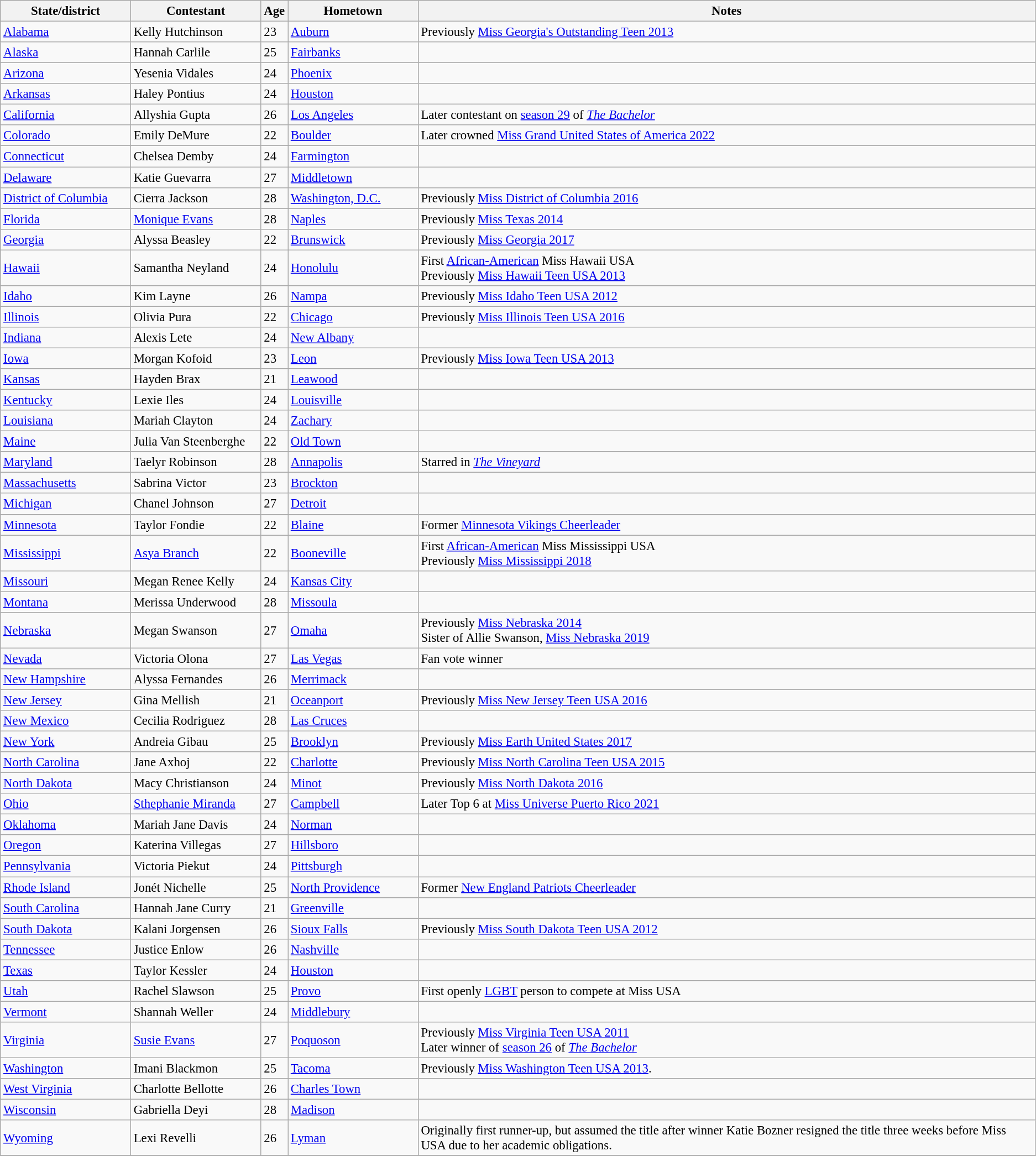<table class="wikitable sortable" style="font-size: 95%;">
<tr>
<th width=150>State/district</th>
<th width=150>Contestant</th>
<th>Age</th>
<th width=150>Hometown</th>
<th>Notes</th>
</tr>
<tr>
<td><a href='#'>Alabama</a></td>
<td>Kelly Hutchinson</td>
<td>23</td>
<td><a href='#'>Auburn</a></td>
<td>Previously <a href='#'>Miss Georgia's Outstanding Teen 2013</a></td>
</tr>
<tr>
<td><a href='#'>Alaska</a></td>
<td>Hannah Carlile</td>
<td>25</td>
<td><a href='#'>Fairbanks</a></td>
<td></td>
</tr>
<tr>
<td><a href='#'>Arizona</a></td>
<td>Yesenia Vidales</td>
<td>24</td>
<td><a href='#'>Phoenix</a></td>
<td></td>
</tr>
<tr>
<td><a href='#'>Arkansas</a></td>
<td>Haley Pontius</td>
<td>24</td>
<td><a href='#'>Houston</a></td>
<td></td>
</tr>
<tr>
<td><a href='#'>California</a></td>
<td>Allyshia Gupta</td>
<td>26</td>
<td><a href='#'>Los Angeles</a></td>
<td>Later contestant on <a href='#'>season 29</a> of <a href='#'><em>The Bachelor</em></a></td>
</tr>
<tr>
<td><a href='#'>Colorado</a></td>
<td>Emily DeMure</td>
<td>22</td>
<td><a href='#'>Boulder</a></td>
<td>Later crowned <a href='#'>Miss Grand United States of America 2022</a></td>
</tr>
<tr>
<td><a href='#'>Connecticut</a></td>
<td>Chelsea Demby</td>
<td>24</td>
<td><a href='#'>Farmington</a></td>
<td></td>
</tr>
<tr>
<td><a href='#'>Delaware</a></td>
<td>Katie Guevarra</td>
<td>27</td>
<td><a href='#'>Middletown</a></td>
<td></td>
</tr>
<tr>
<td><a href='#'>District of Columbia</a></td>
<td>Cierra Jackson</td>
<td>28</td>
<td><a href='#'>Washington, D.C.</a></td>
<td>Previously <a href='#'>Miss District of Columbia 2016</a></td>
</tr>
<tr>
<td><a href='#'>Florida</a></td>
<td><a href='#'>Monique Evans</a></td>
<td>28</td>
<td><a href='#'>Naples</a></td>
<td>Previously <a href='#'>Miss Texas 2014</a></td>
</tr>
<tr>
<td><a href='#'>Georgia</a></td>
<td>Alyssa Beasley</td>
<td>22</td>
<td><a href='#'>Brunswick</a></td>
<td>Previously <a href='#'>Miss Georgia 2017</a></td>
</tr>
<tr>
<td><a href='#'>Hawaii</a></td>
<td>Samantha Neyland</td>
<td>24</td>
<td><a href='#'>Honolulu</a></td>
<td>First <a href='#'>African-American</a> Miss Hawaii USA<br>Previously <a href='#'>Miss Hawaii Teen USA 2013</a></td>
</tr>
<tr>
<td><a href='#'>Idaho</a></td>
<td>Kim Layne</td>
<td>26</td>
<td><a href='#'>Nampa</a></td>
<td>Previously <a href='#'>Miss Idaho Teen USA 2012</a></td>
</tr>
<tr>
<td><a href='#'>Illinois</a></td>
<td>Olivia Pura</td>
<td>22</td>
<td><a href='#'>Chicago</a></td>
<td>Previously <a href='#'>Miss Illinois Teen USA 2016</a></td>
</tr>
<tr>
<td><a href='#'>Indiana</a></td>
<td>Alexis Lete</td>
<td>24</td>
<td><a href='#'>New Albany</a></td>
<td></td>
</tr>
<tr>
<td><a href='#'>Iowa</a></td>
<td>Morgan Kofoid</td>
<td>23</td>
<td><a href='#'>Leon</a></td>
<td>Previously <a href='#'>Miss Iowa Teen USA 2013</a></td>
</tr>
<tr>
<td><a href='#'>Kansas</a></td>
<td>Hayden Brax</td>
<td>21</td>
<td><a href='#'>Leawood</a></td>
<td></td>
</tr>
<tr>
<td><a href='#'>Kentucky</a></td>
<td>Lexie Iles</td>
<td>24</td>
<td><a href='#'>Louisville</a></td>
<td></td>
</tr>
<tr>
<td><a href='#'>Louisiana</a></td>
<td>Mariah Clayton</td>
<td>24</td>
<td><a href='#'>Zachary</a></td>
<td></td>
</tr>
<tr>
<td><a href='#'>Maine</a></td>
<td>Julia Van Steenberghe</td>
<td>22</td>
<td><a href='#'>Old Town</a></td>
<td></td>
</tr>
<tr>
<td><a href='#'>Maryland</a></td>
<td>Taelyr Robinson</td>
<td>28</td>
<td><a href='#'>Annapolis</a></td>
<td>Starred in <em><a href='#'>The Vineyard</a></em></td>
</tr>
<tr>
<td><a href='#'>Massachusetts</a></td>
<td>Sabrina Victor</td>
<td>23</td>
<td><a href='#'>Brockton</a></td>
<td></td>
</tr>
<tr>
<td><a href='#'>Michigan</a></td>
<td>Chanel Johnson</td>
<td>27</td>
<td><a href='#'>Detroit</a></td>
<td></td>
</tr>
<tr>
<td><a href='#'>Minnesota</a></td>
<td>Taylor Fondie</td>
<td>22</td>
<td><a href='#'>Blaine</a></td>
<td>Former <a href='#'>Minnesota Vikings Cheerleader</a></td>
</tr>
<tr>
<td><a href='#'>Mississippi</a></td>
<td><a href='#'>Asya Branch</a></td>
<td>22</td>
<td><a href='#'>Booneville</a></td>
<td>First <a href='#'>African-American</a> Miss Mississippi USA<br>Previously <a href='#'>Miss Mississippi 2018</a></td>
</tr>
<tr>
<td><a href='#'>Missouri</a></td>
<td>Megan Renee Kelly</td>
<td>24</td>
<td><a href='#'>Kansas City</a></td>
<td></td>
</tr>
<tr>
<td><a href='#'>Montana</a></td>
<td>Merissa Underwood</td>
<td>28</td>
<td><a href='#'>Missoula</a></td>
<td></td>
</tr>
<tr>
<td><a href='#'>Nebraska</a></td>
<td>Megan Swanson</td>
<td>27</td>
<td><a href='#'>Omaha</a></td>
<td>Previously <a href='#'>Miss Nebraska 2014</a><br>Sister of Allie Swanson, <a href='#'>Miss Nebraska 2019</a></td>
</tr>
<tr>
<td><a href='#'>Nevada</a></td>
<td>Victoria Olona</td>
<td>27</td>
<td><a href='#'>Las Vegas</a></td>
<td>Fan vote winner</td>
</tr>
<tr>
<td><a href='#'>New Hampshire</a></td>
<td>Alyssa Fernandes</td>
<td>26</td>
<td><a href='#'>Merrimack</a></td>
<td></td>
</tr>
<tr>
<td><a href='#'>New Jersey</a></td>
<td>Gina Mellish</td>
<td>21</td>
<td><a href='#'>Oceanport</a></td>
<td>Previously <a href='#'>Miss New Jersey Teen USA 2016</a></td>
</tr>
<tr>
<td><a href='#'>New Mexico</a></td>
<td>Cecilia Rodriguez</td>
<td>28</td>
<td><a href='#'>Las Cruces</a></td>
<td></td>
</tr>
<tr>
<td><a href='#'>New York</a></td>
<td>Andreia Gibau</td>
<td>25</td>
<td><a href='#'>Brooklyn</a></td>
<td>Previously <a href='#'>Miss Earth United States 2017</a></td>
</tr>
<tr>
<td><a href='#'>North Carolina</a></td>
<td>Jane Axhoj</td>
<td>22</td>
<td><a href='#'>Charlotte</a></td>
<td>Previously <a href='#'>Miss North Carolina Teen USA 2015</a></td>
</tr>
<tr>
<td><a href='#'>North Dakota</a></td>
<td>Macy Christianson</td>
<td>24</td>
<td><a href='#'>Minot</a></td>
<td>Previously <a href='#'>Miss North Dakota 2016</a></td>
</tr>
<tr>
<td><a href='#'>Ohio</a></td>
<td><a href='#'>Sthephanie Miranda</a></td>
<td>27</td>
<td><a href='#'>Campbell</a></td>
<td>Later Top 6 at <a href='#'>Miss Universe Puerto Rico 2021</a></td>
</tr>
<tr>
<td><a href='#'>Oklahoma</a></td>
<td>Mariah Jane Davis</td>
<td>24</td>
<td><a href='#'>Norman</a></td>
<td></td>
</tr>
<tr>
<td><a href='#'>Oregon</a></td>
<td>Katerina Villegas</td>
<td>27</td>
<td><a href='#'>Hillsboro</a></td>
<td></td>
</tr>
<tr>
<td><a href='#'>Pennsylvania</a></td>
<td>Victoria Piekut</td>
<td>24</td>
<td><a href='#'>Pittsburgh</a></td>
<td></td>
</tr>
<tr>
<td><a href='#'>Rhode Island</a></td>
<td>Jonét Nichelle</td>
<td>25</td>
<td><a href='#'>North Providence</a></td>
<td>Former <a href='#'>New England Patriots Cheerleader</a></td>
</tr>
<tr>
<td><a href='#'>South Carolina</a></td>
<td>Hannah Jane Curry</td>
<td>21</td>
<td><a href='#'>Greenville</a></td>
<td></td>
</tr>
<tr>
<td><a href='#'>South Dakota</a></td>
<td>Kalani Jorgensen</td>
<td>26</td>
<td><a href='#'>Sioux Falls</a></td>
<td>Previously <a href='#'>Miss South Dakota Teen USA 2012</a></td>
</tr>
<tr>
<td><a href='#'>Tennessee</a></td>
<td>Justice Enlow</td>
<td>26</td>
<td><a href='#'>Nashville</a></td>
<td></td>
</tr>
<tr>
<td><a href='#'>Texas</a></td>
<td>Taylor Kessler</td>
<td>24</td>
<td><a href='#'>Houston</a></td>
<td></td>
</tr>
<tr>
<td><a href='#'>Utah</a></td>
<td>Rachel Slawson</td>
<td>25</td>
<td><a href='#'>Provo</a></td>
<td>First openly <a href='#'>LGBT</a> person to compete at Miss USA</td>
</tr>
<tr>
<td><a href='#'>Vermont</a></td>
<td>Shannah Weller</td>
<td>24</td>
<td><a href='#'>Middlebury</a></td>
<td></td>
</tr>
<tr>
<td><a href='#'>Virginia</a></td>
<td><a href='#'>Susie Evans</a></td>
<td>27</td>
<td><a href='#'>Poquoson</a></td>
<td>Previously <a href='#'>Miss Virginia Teen USA 2011</a><br>Later winner of <a href='#'>season 26</a> of <a href='#'><em>The Bachelor</em></a></td>
</tr>
<tr>
<td><a href='#'>Washington</a></td>
<td>Imani Blackmon</td>
<td>25</td>
<td><a href='#'>Tacoma</a></td>
<td>Previously <a href='#'>Miss Washington Teen USA 2013</a>.</td>
</tr>
<tr>
<td><a href='#'>West Virginia</a></td>
<td>Charlotte Bellotte</td>
<td>26</td>
<td><a href='#'>Charles Town</a></td>
<td></td>
</tr>
<tr>
<td><a href='#'>Wisconsin</a></td>
<td>Gabriella Deyi</td>
<td>28</td>
<td><a href='#'>Madison</a></td>
<td></td>
</tr>
<tr>
<td><a href='#'>Wyoming</a></td>
<td>Lexi Revelli</td>
<td>26</td>
<td><a href='#'>Lyman</a></td>
<td>Originally first runner-up, but assumed the title after winner Katie Bozner resigned the title three weeks before Miss USA due to her academic obligations.</td>
</tr>
<tr>
</tr>
</table>
